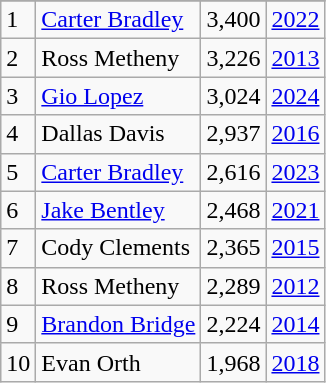<table class="wikitable">
<tr>
</tr>
<tr>
<td>1</td>
<td><a href='#'>Carter Bradley</a></td>
<td><abbr>3,400</abbr></td>
<td><a href='#'>2022</a></td>
</tr>
<tr>
<td>2</td>
<td>Ross Metheny</td>
<td><abbr>3,226</abbr></td>
<td><a href='#'>2013</a></td>
</tr>
<tr>
<td>3</td>
<td><a href='#'>Gio Lopez</a></td>
<td><abbr>3,024</abbr></td>
<td><a href='#'>2024</a></td>
</tr>
<tr>
<td>4</td>
<td>Dallas Davis</td>
<td><abbr>2,937</abbr></td>
<td><a href='#'>2016</a></td>
</tr>
<tr>
<td>5</td>
<td><a href='#'>Carter Bradley</a></td>
<td><abbr>2,616</abbr></td>
<td><a href='#'>2023</a></td>
</tr>
<tr>
<td>6</td>
<td><a href='#'>Jake Bentley</a></td>
<td><abbr>2,468</abbr></td>
<td><a href='#'>2021</a></td>
</tr>
<tr>
<td>7</td>
<td>Cody Clements</td>
<td><abbr>2,365</abbr></td>
<td><a href='#'>2015</a></td>
</tr>
<tr>
<td>8</td>
<td>Ross Metheny</td>
<td><abbr>2,289</abbr></td>
<td><a href='#'>2012</a></td>
</tr>
<tr>
<td>9</td>
<td><a href='#'>Brandon Bridge</a></td>
<td><abbr>2,224</abbr></td>
<td><a href='#'>2014</a></td>
</tr>
<tr>
<td>10</td>
<td>Evan Orth</td>
<td><abbr>1,968</abbr></td>
<td><a href='#'>2018</a></td>
</tr>
</table>
